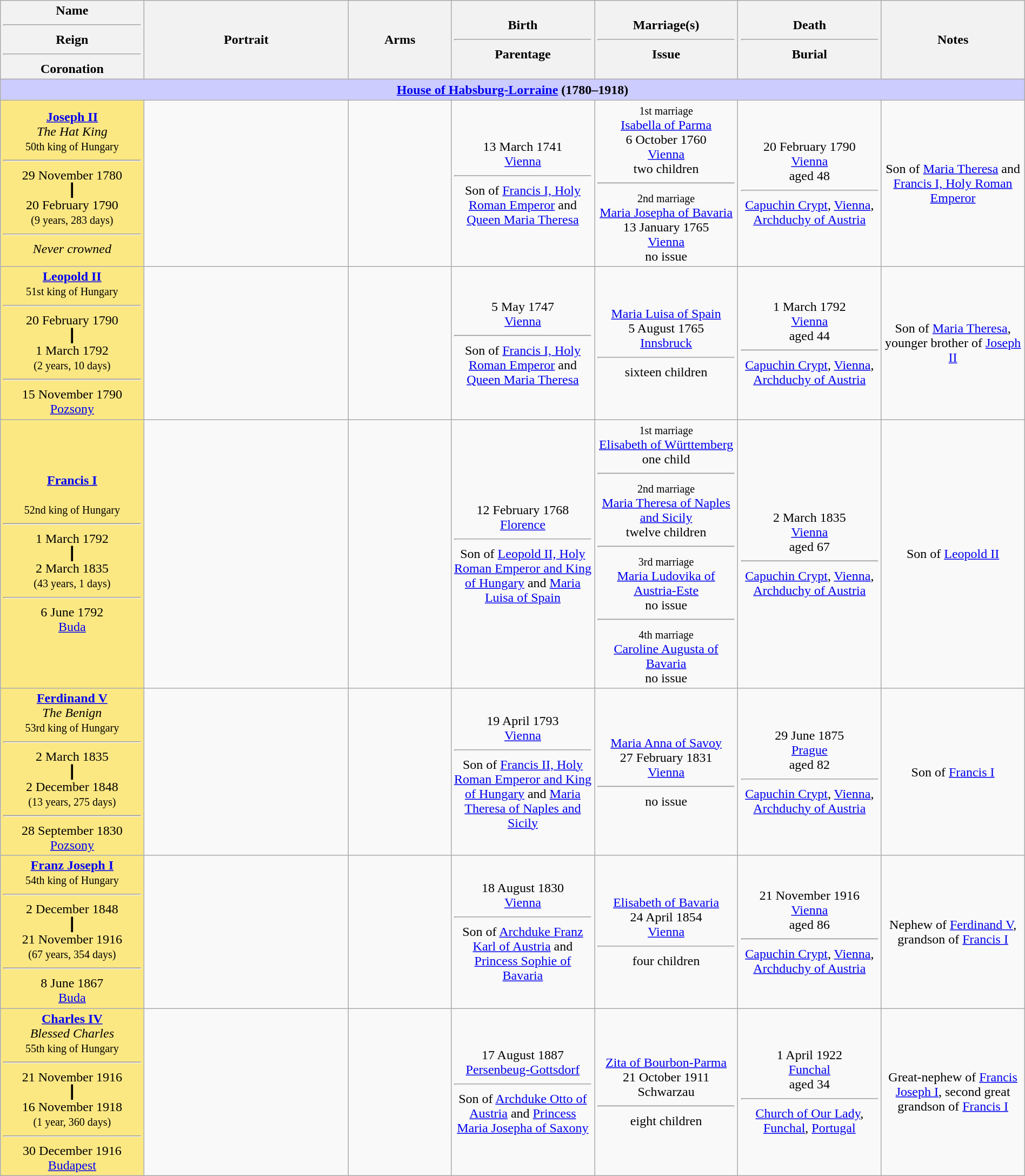<table style="text-align:Center; width:100%" class="wikitable">
<tr>
<th width="14%">Name<hr>Reign<hr>Coronation</th>
<th width="20%">Portrait</th>
<th width="10%">Arms</th>
<th width="14%">Birth<hr>Parentage</th>
<th width="14%">Marriage(s)<hr>Issue</th>
<th width="14%">Death<hr>Burial</th>
<th width="14%">Notes</th>
</tr>
<tr>
<th colspan="7" style="background:#ccccff"><a href='#'>House of Habsburg-Lorraine</a> (1780–1918)</th>
</tr>
<tr>
<td style="background:#FCE883"><strong><a href='#'>Joseph II</a></strong><br><em>The Hat King</em><br><small>50th king of Hungary</small><hr>29 November 1780<br>┃<br>20 February 1790<br><small>(9 years, 283 days)</small><hr><em>Never crowned</em></td>
<td></td>
<td></td>
<td>13 March 1741<br><a href='#'>Vienna</a><hr>Son of <a href='#'>Francis I, Holy Roman Emperor</a> and <a href='#'>Queen Maria Theresa</a></td>
<td><small>1st marriage</small><br><a href='#'>Isabella of Parma</a><br>6 October 1760<br><a href='#'>Vienna</a><br>two children<hr><small>2nd marriage</small><br><a href='#'>Maria Josepha of Bavaria</a><br>13 January 1765<br><a href='#'>Vienna</a><br>no issue</td>
<td>20 February 1790<br><a href='#'>Vienna</a><br>aged 48<hr><a href='#'>Capuchin Crypt</a>, <a href='#'>Vienna</a>, <a href='#'>Archduchy of Austria</a></td>
<td>Son of <a href='#'>Maria Theresa</a> and <a href='#'>Francis I, Holy Roman Emperor</a></td>
</tr>
<tr>
<td style="background:#FCE883"><strong><a href='#'>Leopold II</a></strong><br><small>51st king of Hungary</small><hr>20 February 1790<br>┃<br>1 March 1792<br><small>(2 years, 10 days)</small><hr> 15 November 1790<br><a href='#'>Pozsony</a></td>
<td></td>
<td></td>
<td>5 May 1747<br><a href='#'>Vienna</a><hr>Son of <a href='#'>Francis I, Holy Roman Emperor</a> and <a href='#'>Queen Maria Theresa</a></td>
<td><a href='#'>Maria Luisa of Spain</a><br>5 August 1765<br><a href='#'>Innsbruck</a><br><hr>sixteen children</td>
<td>1 March 1792<br><a href='#'>Vienna</a><br>aged 44<hr><a href='#'>Capuchin Crypt</a>, <a href='#'>Vienna</a>, <a href='#'>Archduchy of Austria</a></td>
<td>Son of <a href='#'>Maria Theresa</a>, younger brother of <a href='#'>Joseph II</a></td>
</tr>
<tr>
<td style="background:#FCE883"><strong><a href='#'>Francis I</a></strong><br><br><small>52nd king of Hungary</small><hr>1 March 1792<br>┃<br>2 March 1835<br><small>(43 years, 1 days)</small><hr> 6 June 1792<br><a href='#'>Buda</a></td>
<td></td>
<td></td>
<td>12 February 1768<br><a href='#'>Florence</a><hr>Son of <a href='#'>Leopold II, Holy Roman Emperor and King of Hungary</a> and <a href='#'>Maria Luisa of Spain</a></td>
<td><small>1st marriage</small><br><a href='#'>Elisabeth of Württemberg</a><br>one child<hr><small>2nd marriage</small><br><a href='#'>Maria Theresa of Naples and Sicily</a><br>twelve children<hr><small>3rd marriage</small><br><a href='#'>Maria Ludovika of Austria-Este</a><br>no issue<hr><small>4th marriage</small><br><a href='#'>Caroline Augusta of Bavaria</a><br>no issue</td>
<td>2 March 1835<br><a href='#'>Vienna</a><br>aged 67<hr><a href='#'>Capuchin Crypt</a>, <a href='#'>Vienna</a>, <a href='#'>Archduchy of Austria</a></td>
<td>Son of <a href='#'>Leopold II</a></td>
</tr>
<tr>
<td style="background:#FCE883"><strong><a href='#'>Ferdinand V</a></strong><br><em>The Benign</em><br><small>53rd king of Hungary</small><hr>2 March 1835<br>┃<br>2 December 1848<br><small>(13 years, 275 days)</small><hr> 28 September 1830<br><a href='#'>Pozsony</a></td>
<td></td>
<td></td>
<td>19 April 1793<br><a href='#'>Vienna</a><hr>Son of <a href='#'>Francis II, Holy Roman Emperor and King of Hungary</a> and <a href='#'>Maria Theresa of Naples and Sicily</a></td>
<td><a href='#'>Maria Anna of Savoy</a><br>27 February 1831<br><a href='#'>Vienna</a><hr>no issue</td>
<td>29 June 1875<br><a href='#'>Prague</a><br>aged 82<hr><a href='#'>Capuchin Crypt</a>, <a href='#'>Vienna</a>, <a href='#'>Archduchy of Austria</a></td>
<td>Son of <a href='#'>Francis I</a></td>
</tr>
<tr>
<td style="background:#FCE883"><strong><a href='#'>Franz Joseph I</a></strong><br><small>54th king of Hungary</small><hr>2 December 1848<br>┃<br>21 November 1916<br><small>(67 years, 354 days)</small><hr> 8 June 1867<br><a href='#'>Buda</a></td>
<td></td>
<td></td>
<td>18 August 1830<br><a href='#'>Vienna</a><hr>Son of <a href='#'>Archduke Franz Karl of Austria</a> and <a href='#'>Princess Sophie of Bavaria</a></td>
<td><a href='#'>Elisabeth of Bavaria</a><br>24 April 1854<br><a href='#'>Vienna</a><hr>four children</td>
<td>21 November 1916<br><a href='#'>Vienna</a><br>aged 86<hr><a href='#'>Capuchin Crypt</a>, <a href='#'>Vienna</a>, <a href='#'>Archduchy of Austria</a></td>
<td>Nephew of <a href='#'>Ferdinand V</a>, grandson of <a href='#'>Francis I</a></td>
</tr>
<tr>
<td style="background:#FCE883"><strong><a href='#'>Charles IV</a></strong><br><em>Blessed Charles</em><br><small>55th king of Hungary</small><hr>21 November 1916<br>┃<br>16 November 1918<br><small>(1 year, 360 days)</small><hr> 30 December 1916<br><a href='#'>Budapest</a></td>
<td></td>
<td></td>
<td>17 August 1887<br><a href='#'>Persenbeug-Gottsdorf</a><hr>Son of <a href='#'>Archduke Otto of Austria</a> and <a href='#'>Princess Maria Josepha of Saxony</a></td>
<td><a href='#'>Zita of Bourbon-Parma</a><br>21 October 1911<br>Schwarzau<hr>eight children</td>
<td>1 April 1922<br><a href='#'>Funchal</a><br>aged 34<hr><a href='#'>Church of Our Lady</a>, <a href='#'>Funchal</a>, <a href='#'>Portugal</a></td>
<td>Great-nephew of <a href='#'>Francis Joseph I</a>, second great grandson of <a href='#'>Francis I</a></td>
</tr>
</table>
